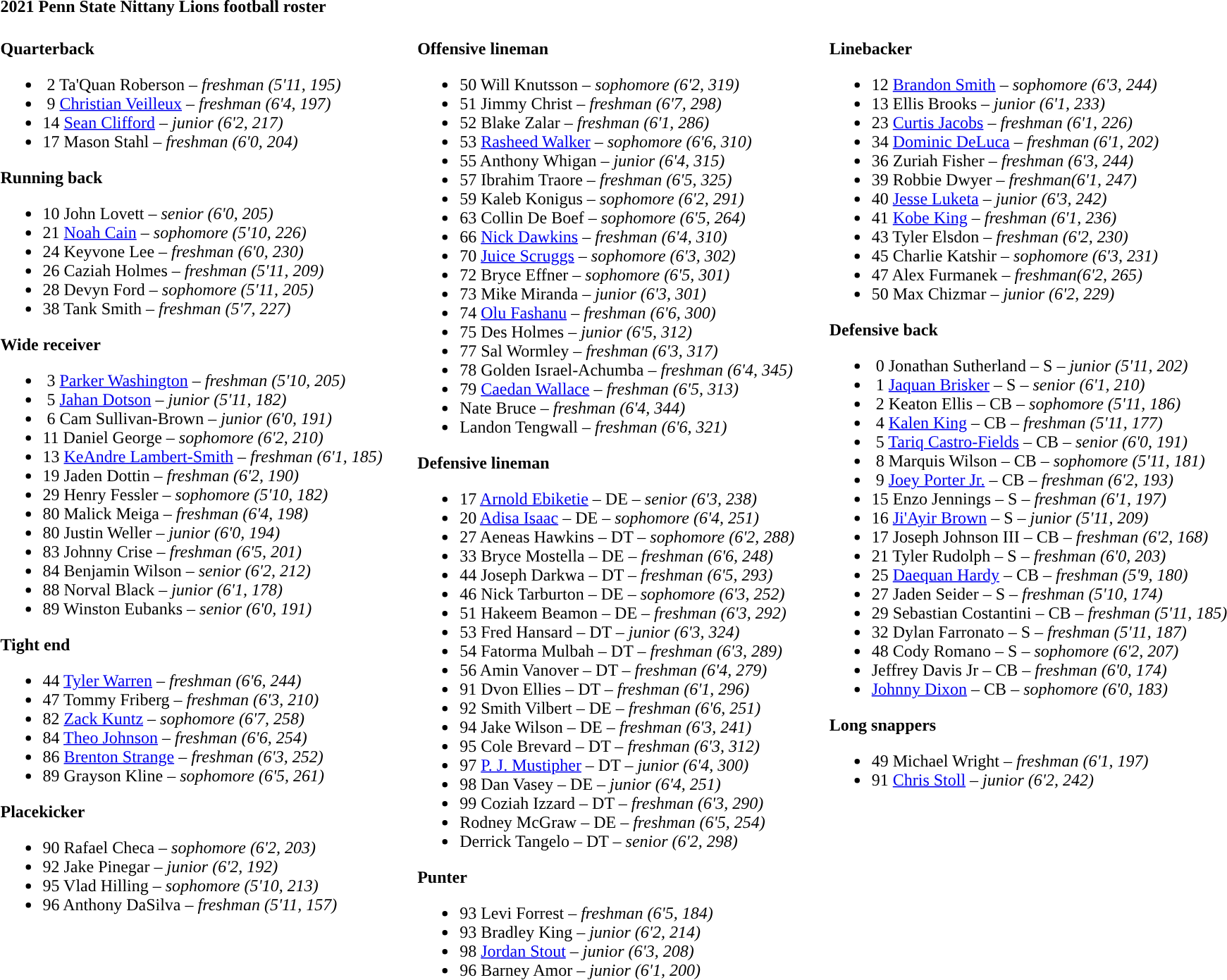<table class="toccolours" style="text-align: left;">
<tr>
<td colspan="11"><strong>2021 Penn State Nittany Lions football roster</strong></td>
</tr>
<tr>
<td valign="top"><br><strong>Quarterback</strong><ul><li> 2  Ta'Quan Roberson – <em> freshman (5'11, 195)</em></li><li> 9  <a href='#'>Christian Veilleux</a> – <em>freshman (6'4, 197)</em></li><li>14 <a href='#'>Sean Clifford</a> – <em> junior (6'2, 217)</em></li><li>17  Mason Stahl – <em>freshman (6'0, 204)</em></li></ul><strong>Running back</strong><ul><li>10  John Lovett – <em>senior (6'0, 205)</em></li><li>21  <a href='#'>Noah Cain</a> – <em>sophomore (5'10, 226)</em></li><li>24  Keyvone Lee – <em>freshman (6'0, 230)</em></li><li>26  Caziah Holmes – <em>freshman (5'11, 209)</em></li><li>28  Devyn Ford – <em>sophomore (5'11, 205)</em></li><li>38  Tank Smith – <em> freshman (5'7, 227)</em></li></ul><strong>Wide receiver</strong><ul><li> 3  <a href='#'>Parker Washington</a> – <em>freshman (5'10, 205)</em></li><li> 5  <a href='#'>Jahan Dotson</a> – <em>junior (5'11, 182)</em></li><li> 6  Cam Sullivan-Brown – <em> junior (6'0, 191)</em></li><li>11  Daniel George – <em> sophomore (6'2, 210)</em></li><li>13  <a href='#'>KeAndre Lambert-Smith</a> – <em>freshman (6'1, 185)</em></li><li>19  Jaden Dottin – <em>freshman (6'2, 190)</em></li><li>29  Henry Fessler – <em> sophomore (5'10, 182)</em></li><li>80  Malick Meiga – <em>freshman (6'4, 198)</em></li><li>80  Justin Weller – <em> junior (6'0, 194)</em></li><li>83  Johnny Crise – <em>freshman (6'5, 201)</em></li><li>84  Benjamin Wilson – <em>senior (6'2, 212)</em></li><li>88  Norval Black – <em>junior (6'1, 178)</em></li><li>89  Winston Eubanks – <em> senior  (6'0, 191)</em></li></ul><strong>Tight end</strong><ul><li>44  <a href='#'>Tyler Warren</a> – <em>freshman (6'6, 244)</em></li><li>47  Tommy Friberg – <em> freshman (6'3, 210)</em></li><li>82  <a href='#'>Zack Kuntz</a> – <em> sophomore (6'7, 258)</em></li><li>84  <a href='#'>Theo Johnson</a> – <em>freshman (6'6, 254)</em></li><li>86  <a href='#'>Brenton Strange</a> – <em> freshman (6'3, 252)</em></li><li>89  Grayson Kline – <em> sophomore (6'5, 261)</em></li></ul><strong>Placekicker</strong><ul><li>90  Rafael Checa – <em> sophomore (6'2, 203)</em></li><li>92  Jake Pinegar – <em>junior (6'2, 192)</em></li><li>95  Vlad Hilling – <em> sophomore (5'10, 213)</em></li><li>96  Anthony DaSilva – <em> freshman (5'11, 157)</em></li></ul></td>
<td width="25"> </td>
<td valign="top"><br><strong>Offensive lineman</strong><ul><li>50  Will Knutsson – <em> sophomore (6'2, 319)</em></li><li>51  Jimmy Christ – <em>freshman (6'7, 298)</em></li><li>52  Blake Zalar – <em> freshman (6'1, 286)</em></li><li>53  <a href='#'>Rasheed Walker</a> – <em> sophomore (6'6, 310)</em></li><li>55  Anthony Whigan – <em> junior (6'4, 315)</em></li><li>57  Ibrahim Traore – <em>freshman (6'5, 325)</em></li><li>59  Kaleb Konigus – <em> sophomore (6'2, 291)</em></li><li>63  Collin De Boef – <em> sophomore (6'5, 264)</em></li><li>66  <a href='#'>Nick Dawkins</a> – <em>freshman (6'4, 310)</em></li><li>70  <a href='#'>Juice Scruggs</a> – <em> sophomore  (6'3, 302)</em></li><li>72  Bryce Effner – <em> sophomore (6'5, 301)</em></li><li>73  Mike Miranda – <em> junior (6'3, 301)</em></li><li>74  <a href='#'>Olu Fashanu</a> – <em>freshman (6'6, 300)</em></li><li>75  Des Holmes – <em> junior (6'5, 312)</em></li><li>77  Sal Wormley – <em> freshman (6'3, 317)</em></li><li>78  Golden Israel-Achumba – <em>freshman (6'4, 345)</em></li><li>79  <a href='#'>Caedan Wallace</a> – <em> freshman (6'5, 313)</em></li><li>Nate Bruce – <em>freshman (6'4, 344)</em></li><li>Landon Tengwall – <em>freshman (6'6, 321)</em></li></ul><strong>Defensive lineman</strong><ul><li>17  <a href='#'>Arnold Ebiketie</a> – DE – <em> senior (6'3, 238)</em></li><li>20  <a href='#'>Adisa Isaac</a> – DE – <em>sophomore (6'4, 251)</em></li><li>27  Aeneas Hawkins – DT – <em> sophomore (6'2, 288)</em></li><li>33  Bryce Mostella – DE – <em>freshman (6'6, 248)</em></li><li>44  Joseph Darkwa – DT – <em> freshman (6'5, 293)</em></li><li>46  Nick Tarburton – DE – <em> sophomore (6'3, 252)</em></li><li>51  Hakeem Beamon – DE – <em> freshman (6'3, 292)</em></li><li>53  Fred Hansard – DT – <em> junior (6'3, 324)</em></li><li>54  Fatorma Mulbah – DT – <em>freshman (6'3, 289)</em></li><li>56  Amin Vanover – DT – <em>freshman (6'4, 279)</em></li><li>91  Dvon Ellies – DT – <em> freshman (6'1, 296)</em></li><li>92  Smith Vilbert – DE – <em> freshman (6'6, 251)</em></li><li>94  Jake Wilson – DE – <em>freshman (6'3, 241)</em></li><li>95  Cole Brevard – DT – <em>freshman (6'3, 312)</em></li><li>97  <a href='#'>P. J. Mustipher</a> – DT – <em>junior (6'4, 300)</em></li><li>98  Dan Vasey – DE – <em> junior (6'4, 251)</em></li><li>99  Coziah Izzard – DT – <em>freshman (6'3, 290)</em></li><li>Rodney McGraw – DE – <em>freshman (6'5, 254)</em></li><li>Derrick Tangelo – DT – <em>senior (6'2, 298)</em></li></ul><strong>Punter</strong><ul><li>93  Levi Forrest – <em>freshman (6'5, 184)</em></li><li>93  Bradley King – <em> junior  (6'2, 214)</em></li><li>98  <a href='#'>Jordan Stout</a> – <em> junior  (6'3, 208)</em></li><li>96  Barney Amor – <em> junior (6'1, 200)</em></li></ul></td>
<td width="25"> </td>
<td valign="top"><br><strong>Linebacker</strong><ul><li>12  <a href='#'>Brandon Smith</a> – <em>sophomore  (6'3, 244)</em></li><li>13  Ellis Brooks – <em> junior (6'1, 233)</em></li><li>23  <a href='#'>Curtis Jacobs</a> – <em>freshman (6'1, 226)</em></li><li>34  <a href='#'>Dominic DeLuca</a> – <em>freshman (6'1, 202)</em></li><li>36  Zuriah Fisher – <em>freshman (6'3, 244)</em></li><li>39  Robbie Dwyer – <em> freshman(6'1, 247)</em></li><li>40  <a href='#'>Jesse Luketa</a> – <em>junior (6'3, 242)</em></li><li>41  <a href='#'>Kobe King</a> – <em>freshman (6'1, 236)</em></li><li>43  Tyler Elsdon – <em>freshman (6'2, 230)</em></li><li>45  Charlie Katshir – <em> sophomore (6'3, 231)</em></li><li>47  Alex Furmanek – <em> freshman(6'2, 265)</em></li><li>50  Max Chizmar – <em> junior (6'2, 229)</em></li></ul><strong>Defensive back</strong><ul><li> 0  Jonathan Sutherland – S – <em> junior (5'11, 202)</em></li><li> 1  <a href='#'>Jaquan Brisker</a> – S – <em>senior (6'1, 210)</em></li><li> 2  Keaton Ellis – CB – <em>sophomore (5'11, 186)</em></li><li> 4  <a href='#'>Kalen King</a> – CB – <em>freshman (5'11, 177)</em></li><li> 5  <a href='#'>Tariq Castro-Fields</a> – CB – <em>senior (6'0, 191)</em></li><li> 8  Marquis Wilson – CB – <em>sophomore (5'11, 181)</em></li><li> 9  <a href='#'>Joey Porter Jr.</a> – CB – <em> freshman (6'2, 193)</em></li><li>15  Enzo Jennings – S – <em>freshman (6'1, 197)</em></li><li>16  <a href='#'>Ji'Ayir Brown</a> – S – <em>junior (5'11, 209)</em></li><li>17  Joseph Johnson III – CB – <em>freshman (6'2, 168)</em></li><li>21  Tyler Rudolph – S – <em> freshman (6'0, 203)</em></li><li>25  <a href='#'>Daequan Hardy</a> – CB – <em> freshman (5'9, 180)</em></li><li>27  Jaden Seider – S – <em> freshman (5'10, 174)</em></li><li>29  Sebastian Costantini – CB – <em> freshman (5'11, 185)</em></li><li>32  Dylan Farronato – S – <em> freshman (5'11, 187)</em></li><li>48  Cody Romano – S – <em> sophomore (6'2, 207)</em></li><li>Jeffrey Davis Jr – CB – <em>freshman (6'0, 174)</em></li><li><a href='#'>Johnny Dixon</a> – CB – <em>sophomore (6'0, 183)</em></li></ul><strong>Long snappers</strong><ul><li>49  Michael Wright – <em>freshman (6'1, 197)</em></li><li>91  <a href='#'>Chris Stoll</a> – <em> junior (6'2, 242)</em></li></ul></td>
</tr>
<tr>
</tr>
</table>
